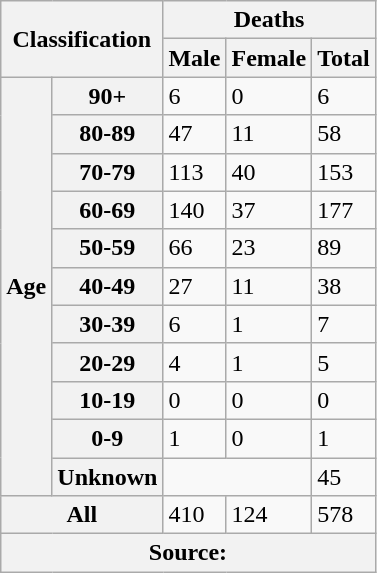<table class="wikitable">
<tr>
<th colspan="2" rowspan="2">Classification</th>
<th colspan="3">Deaths</th>
</tr>
<tr>
<th>Male</th>
<th>Female</th>
<th>Total</th>
</tr>
<tr>
<th rowspan="11">Age</th>
<th>90+</th>
<td>6</td>
<td>0</td>
<td>6</td>
</tr>
<tr>
<th>80-89</th>
<td>47</td>
<td>11</td>
<td>58</td>
</tr>
<tr>
<th>70-79</th>
<td>113</td>
<td>40</td>
<td>153</td>
</tr>
<tr>
<th>60-69</th>
<td>140</td>
<td>37</td>
<td>177</td>
</tr>
<tr>
<th>50-59</th>
<td>66</td>
<td>23</td>
<td>89</td>
</tr>
<tr>
<th>40-49</th>
<td>27</td>
<td>11</td>
<td>38</td>
</tr>
<tr>
<th>30-39</th>
<td>6</td>
<td>1</td>
<td>7</td>
</tr>
<tr>
<th>20-29</th>
<td>4</td>
<td>1</td>
<td>5</td>
</tr>
<tr>
<th>10-19</th>
<td>0</td>
<td>0</td>
<td>0</td>
</tr>
<tr>
<th>0-9</th>
<td>1</td>
<td>0</td>
<td>1</td>
</tr>
<tr>
<th>Unknown</th>
<td colspan="2"></td>
<td>45</td>
</tr>
<tr>
<th colspan="2">All</th>
<td>410</td>
<td>124</td>
<td>578</td>
</tr>
<tr>
<th colspan="5">Source: </th>
</tr>
</table>
